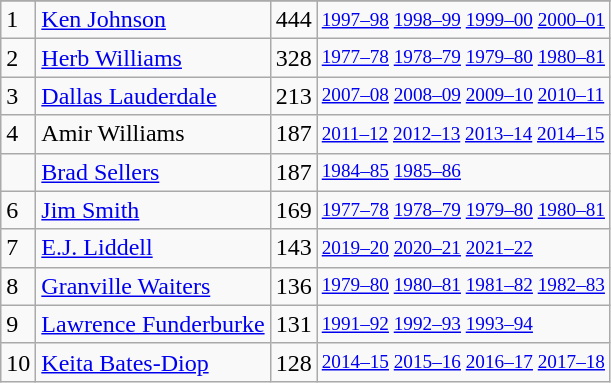<table class="wikitable">
<tr>
</tr>
<tr>
<td>1</td>
<td><a href='#'>Ken Johnson</a></td>
<td>444</td>
<td style="font-size:80%;"><a href='#'>1997–98</a> <a href='#'>1998–99</a> <a href='#'>1999–00</a> <a href='#'>2000–01</a></td>
</tr>
<tr>
<td>2</td>
<td><a href='#'>Herb Williams</a></td>
<td>328</td>
<td style="font-size:80%;"><a href='#'>1977–78</a> <a href='#'>1978–79</a> <a href='#'>1979–80</a> <a href='#'>1980–81</a></td>
</tr>
<tr>
<td>3</td>
<td><a href='#'>Dallas Lauderdale</a></td>
<td>213</td>
<td style="font-size:80%;"><a href='#'>2007–08</a> <a href='#'>2008–09</a> <a href='#'>2009–10</a> <a href='#'>2010–11</a></td>
</tr>
<tr>
<td>4</td>
<td>Amir Williams</td>
<td>187</td>
<td style="font-size:80%;"><a href='#'>2011–12</a> <a href='#'>2012–13</a> <a href='#'>2013–14</a> <a href='#'>2014–15</a></td>
</tr>
<tr>
<td></td>
<td><a href='#'>Brad Sellers</a></td>
<td>187</td>
<td style="font-size:80%;"><a href='#'>1984–85</a> <a href='#'>1985–86</a></td>
</tr>
<tr>
<td>6</td>
<td><a href='#'>Jim Smith</a></td>
<td>169</td>
<td style="font-size:80%;"><a href='#'>1977–78</a> <a href='#'>1978–79</a> <a href='#'>1979–80</a> <a href='#'>1980–81</a></td>
</tr>
<tr>
<td>7</td>
<td><a href='#'>E.J. Liddell</a></td>
<td>143</td>
<td style="font-size:80%;"><a href='#'>2019–20</a> <a href='#'>2020–21</a> <a href='#'>2021–22</a></td>
</tr>
<tr>
<td>8</td>
<td><a href='#'>Granville Waiters</a></td>
<td>136</td>
<td style="font-size:80%;"><a href='#'>1979–80</a> <a href='#'>1980–81</a> <a href='#'>1981–82</a> <a href='#'>1982–83</a></td>
</tr>
<tr>
<td>9</td>
<td><a href='#'>Lawrence Funderburke</a></td>
<td>131</td>
<td style="font-size:80%;"><a href='#'>1991–92</a> <a href='#'>1992–93</a> <a href='#'>1993–94</a></td>
</tr>
<tr>
<td>10</td>
<td><a href='#'>Keita Bates-Diop</a></td>
<td>128</td>
<td style="font-size:80%;"><a href='#'>2014–15</a> <a href='#'>2015–16</a> <a href='#'>2016–17</a> <a href='#'>2017–18</a></td>
</tr>
</table>
